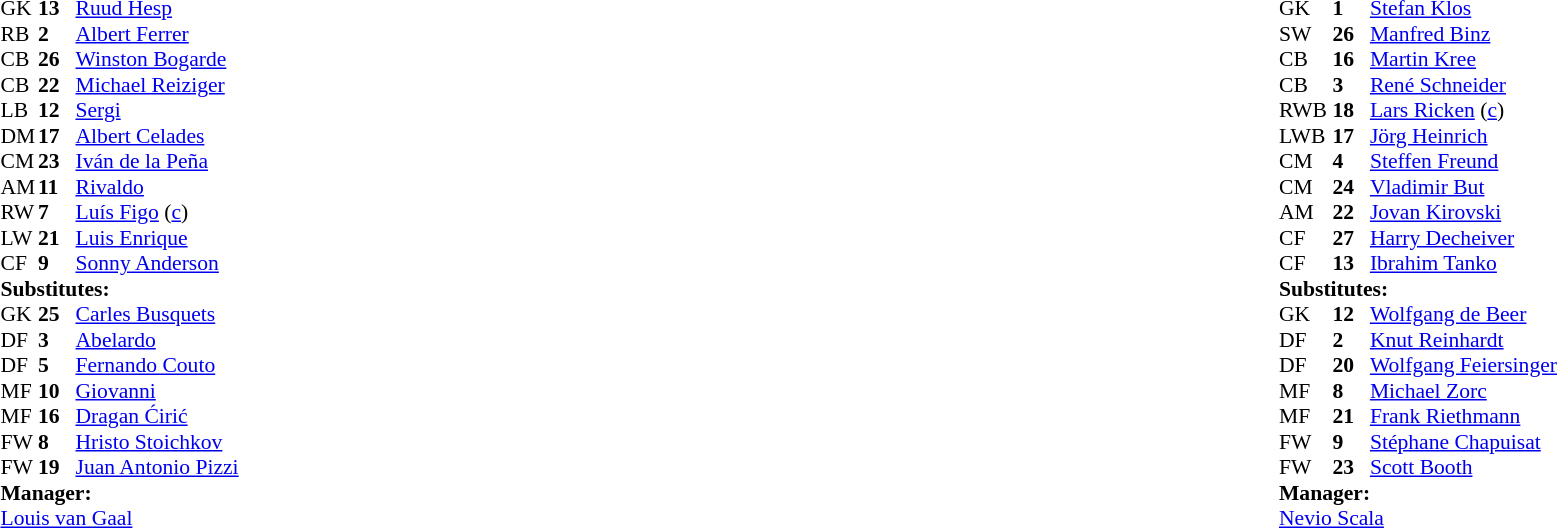<table width="100%">
<tr>
<td valign="top" width="40%"><br><table style="font-size:90%" cellspacing="0" cellpadding="0">
<tr>
<th width=25></th>
<th width=25></th>
</tr>
<tr>
<td>GK</td>
<td><strong>13</strong></td>
<td> <a href='#'>Ruud Hesp</a></td>
</tr>
<tr>
<td>RB</td>
<td><strong>2</strong></td>
<td> <a href='#'>Albert Ferrer</a></td>
</tr>
<tr>
<td>CB</td>
<td><strong>26</strong></td>
<td> <a href='#'>Winston Bogarde</a></td>
</tr>
<tr>
<td>CB</td>
<td><strong>22</strong></td>
<td> <a href='#'>Michael Reiziger</a></td>
<td></td>
<td></td>
</tr>
<tr>
<td>LB</td>
<td><strong>12</strong></td>
<td> <a href='#'>Sergi</a></td>
</tr>
<tr>
<td>DM</td>
<td><strong>17</strong></td>
<td> <a href='#'>Albert Celades</a></td>
</tr>
<tr>
<td>CM</td>
<td><strong>23</strong></td>
<td> <a href='#'>Iván de la Peña</a></td>
</tr>
<tr>
<td>AM</td>
<td><strong>11</strong></td>
<td> <a href='#'>Rivaldo</a></td>
<td></td>
<td></td>
</tr>
<tr>
<td>RW</td>
<td><strong>7</strong></td>
<td> <a href='#'>Luís Figo</a> (<a href='#'>c</a>)</td>
<td></td>
<td></td>
</tr>
<tr>
<td>LW</td>
<td><strong>21</strong></td>
<td> <a href='#'>Luis Enrique</a></td>
</tr>
<tr>
<td>CF</td>
<td><strong>9</strong></td>
<td> <a href='#'>Sonny Anderson</a></td>
</tr>
<tr>
<td colspan=3><strong>Substitutes:</strong></td>
</tr>
<tr>
<td>GK</td>
<td><strong>25</strong></td>
<td> <a href='#'>Carles Busquets</a></td>
</tr>
<tr>
<td>DF</td>
<td><strong>3</strong></td>
<td> <a href='#'>Abelardo</a></td>
<td></td>
<td></td>
</tr>
<tr>
<td>DF</td>
<td><strong>5</strong></td>
<td> <a href='#'>Fernando Couto</a></td>
</tr>
<tr>
<td>MF</td>
<td><strong>10</strong></td>
<td> <a href='#'>Giovanni</a></td>
<td></td>
<td></td>
</tr>
<tr>
<td>MF</td>
<td><strong>16</strong></td>
<td> <a href='#'>Dragan Ćirić</a></td>
</tr>
<tr>
<td>FW</td>
<td><strong>8</strong></td>
<td> <a href='#'>Hristo Stoichkov</a></td>
<td></td>
<td></td>
</tr>
<tr>
<td>FW</td>
<td><strong>19</strong></td>
<td> <a href='#'>Juan Antonio Pizzi</a></td>
</tr>
<tr>
<td colspan=3><strong>Manager:</strong></td>
</tr>
<tr>
<td colspan=4> <a href='#'>Louis van Gaal</a></td>
</tr>
</table>
</td>
<td valign="top"></td>
<td valign="top" width="50%"><br><table style="font-size:90%;margin:auto" cellspacing="0" cellpadding="0">
<tr>
<th width=25></th>
<th width=25></th>
</tr>
<tr>
<td>GK</td>
<td><strong>1</strong></td>
<td> <a href='#'>Stefan Klos</a></td>
</tr>
<tr>
<td>SW</td>
<td><strong>26</strong></td>
<td> <a href='#'>Manfred Binz</a></td>
</tr>
<tr>
<td>CB</td>
<td><strong>16</strong></td>
<td> <a href='#'>Martin Kree</a></td>
</tr>
<tr>
<td>CB</td>
<td><strong>3</strong></td>
<td> <a href='#'>René Schneider</a></td>
<td></td>
<td></td>
</tr>
<tr>
<td>RWB </td>
<td><strong>18</strong></td>
<td> <a href='#'>Lars Ricken</a> (<a href='#'>c</a>)</td>
</tr>
<tr>
<td>LWB </td>
<td><strong>17</strong></td>
<td> <a href='#'>Jörg Heinrich</a></td>
</tr>
<tr>
<td>CM</td>
<td><strong>4</strong></td>
<td> <a href='#'>Steffen Freund</a></td>
</tr>
<tr>
<td>CM</td>
<td><strong>24</strong></td>
<td> <a href='#'>Vladimir But</a></td>
<td></td>
<td></td>
</tr>
<tr>
<td>AM</td>
<td><strong>22</strong></td>
<td> <a href='#'>Jovan Kirovski</a></td>
</tr>
<tr>
<td>CF</td>
<td><strong>27</strong></td>
<td> <a href='#'>Harry Decheiver</a></td>
</tr>
<tr>
<td>CF</td>
<td><strong>13</strong></td>
<td> <a href='#'>Ibrahim Tanko</a></td>
<td></td>
<td></td>
</tr>
<tr>
<td colspan=3><strong>Substitutes:</strong></td>
</tr>
<tr>
<td>GK</td>
<td><strong>12</strong></td>
<td> <a href='#'>Wolfgang de Beer</a></td>
</tr>
<tr>
<td>DF</td>
<td><strong>2</strong></td>
<td> <a href='#'>Knut Reinhardt</a></td>
<td></td>
<td></td>
</tr>
<tr>
<td>DF</td>
<td><strong>20</strong></td>
<td> <a href='#'>Wolfgang Feiersinger</a></td>
</tr>
<tr>
<td>MF</td>
<td><strong>8</strong></td>
<td> <a href='#'>Michael Zorc</a></td>
<td></td>
<td></td>
</tr>
<tr>
<td>MF</td>
<td><strong>21</strong></td>
<td> <a href='#'>Frank Riethmann</a></td>
</tr>
<tr>
<td>FW</td>
<td><strong>9</strong></td>
<td> <a href='#'>Stéphane Chapuisat</a></td>
<td></td>
<td></td>
</tr>
<tr>
<td>FW</td>
<td><strong>23</strong></td>
<td> <a href='#'>Scott Booth</a></td>
</tr>
<tr>
<td colspan=3><strong>Manager:</strong></td>
</tr>
<tr>
<td colspan=4> <a href='#'>Nevio Scala</a></td>
</tr>
</table>
</td>
</tr>
</table>
